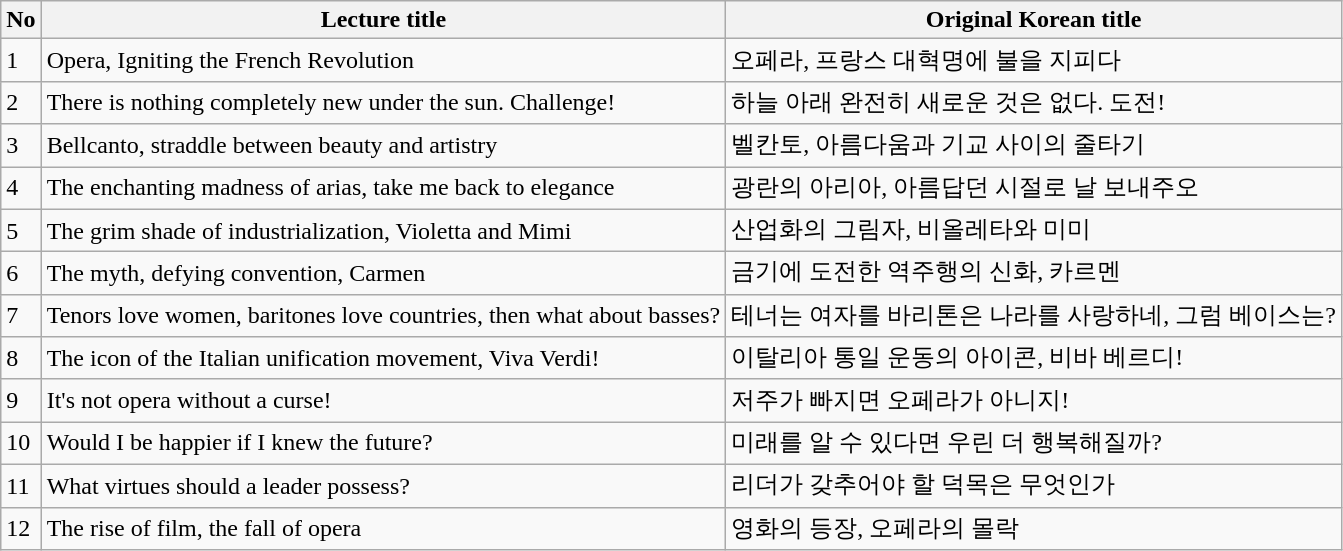<table class="wikitable">
<tr>
<th><strong>No</strong></th>
<th><strong>Lecture title</strong></th>
<th><strong>Original Korean title</strong></th>
</tr>
<tr>
<td>1</td>
<td>Opera, Igniting the French Revolution</td>
<td>오페라, 프랑스 대혁명에 불을 지피다</td>
</tr>
<tr>
<td>2</td>
<td>There is nothing completely new under the sun. Challenge!</td>
<td>하늘 아래 완전히 새로운 것은 없다. 도전!</td>
</tr>
<tr>
<td>3</td>
<td>Bellcanto, straddle between beauty and artistry</td>
<td>벨칸토, 아름다움과 기교 사이의 줄타기</td>
</tr>
<tr>
<td>4</td>
<td>The enchanting madness of arias, take me back to elegance</td>
<td>광란의 아리아, 아름답던 시절로 날 보내주오</td>
</tr>
<tr>
<td>5</td>
<td>The grim shade of industrialization, Violetta and Mimi</td>
<td>산업화의 그림자, 비올레타와 미미</td>
</tr>
<tr>
<td>6</td>
<td>The myth, defying convention, Carmen</td>
<td>금기에 도전한 역주행의 신화, 카르멘</td>
</tr>
<tr>
<td>7</td>
<td>Tenors love women, baritones love countries, then what about basses?</td>
<td>테너는 여자를 바리톤은 나라를 사랑하네, 그럼 베이스는?</td>
</tr>
<tr>
<td>8</td>
<td>The icon of the Italian unification movement, Viva Verdi!</td>
<td>이탈리아 통일 운동의 아이콘, 비바 베르디!</td>
</tr>
<tr>
<td>9</td>
<td>It's not opera without a curse!</td>
<td>저주가 빠지면 오페라가 아니지!</td>
</tr>
<tr>
<td>10</td>
<td>Would I be happier if I knew the future?</td>
<td>미래를 알 수 있다면 우린 더 행복해질까?</td>
</tr>
<tr>
<td>11</td>
<td>What virtues should a leader possess?</td>
<td>리더가 갖추어야 할 덕목은 무엇인가</td>
</tr>
<tr>
<td>12</td>
<td>The rise of film, the fall of opera</td>
<td>영화의 등장, 오페라의 몰락</td>
</tr>
</table>
